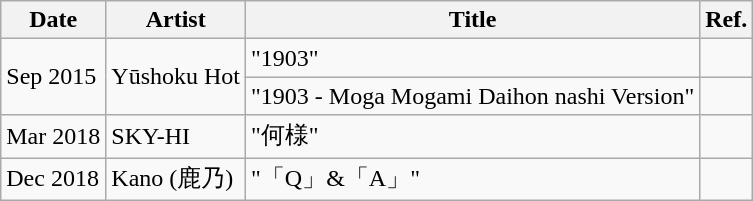<table class="wikitable">
<tr>
<th>Date</th>
<th>Artist</th>
<th>Title</th>
<th>Ref.</th>
</tr>
<tr>
<td rowspan="2">Sep 2015</td>
<td rowspan="2">Yūshoku Hot</td>
<td>"1903"</td>
<td></td>
</tr>
<tr>
<td>"1903 - Moga Mogami Daihon nashi Version"</td>
<td></td>
</tr>
<tr>
<td rowspan="1">Mar 2018</td>
<td rowspan="1">SKY-HI</td>
<td>"何様"</td>
<td></td>
</tr>
<tr>
<td rowspan="1">Dec 2018</td>
<td rowspan="1">Kano (鹿乃)</td>
<td>"「Q」&「A」"</td>
<td></td>
</tr>
</table>
